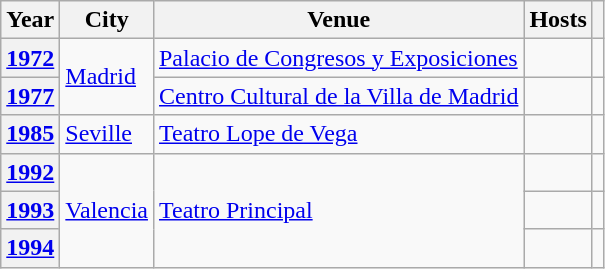<table class="wikitable plainrowheaders">
<tr>
<th>Year</th>
<th>City</th>
<th>Venue</th>
<th>Hosts</th>
<th></th>
</tr>
<tr>
<th scope="row"><a href='#'>1972</a></th>
<td rowspan=2><a href='#'>Madrid</a></td>
<td><a href='#'>Palacio de Congresos y Exposiciones</a></td>
<td></td>
<td></td>
</tr>
<tr>
<th scope="row"><a href='#'>1977</a></th>
<td><a href='#'>Centro Cultural de la Villa de Madrid</a></td>
<td></td>
<td></td>
</tr>
<tr>
<th scope="row"><a href='#'>1985</a></th>
<td><a href='#'>Seville</a></td>
<td><a href='#'>Teatro Lope de Vega</a></td>
<td></td>
<td></td>
</tr>
<tr>
<th scope="row"><a href='#'>1992</a></th>
<td rowspan=3><a href='#'>Valencia</a></td>
<td rowspan=3><a href='#'>Teatro Principal</a></td>
<td></td>
<td></td>
</tr>
<tr>
<th scope="row"><a href='#'>1993</a></th>
<td></td>
<td></td>
</tr>
<tr>
<th scope="row"><a href='#'>1994</a></th>
<td></td>
<td></td>
</tr>
</table>
